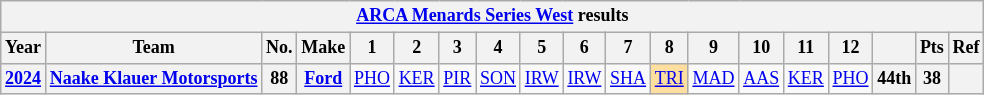<table class="wikitable" style="text-align:center; font-size:75%">
<tr>
<th colspan=23><a href='#'>ARCA Menards Series West</a> results</th>
</tr>
<tr>
<th>Year</th>
<th>Team</th>
<th>No.</th>
<th>Make</th>
<th>1</th>
<th>2</th>
<th>3</th>
<th>4</th>
<th>5</th>
<th>6</th>
<th>7</th>
<th>8</th>
<th>9</th>
<th>10</th>
<th>11</th>
<th>12</th>
<th></th>
<th>Pts</th>
<th>Ref</th>
</tr>
<tr>
<th><a href='#'>2024</a></th>
<th><a href='#'>Naake Klauer Motorsports</a></th>
<th>88</th>
<th><a href='#'>Ford</a></th>
<td><a href='#'>PHO</a></td>
<td><a href='#'>KER</a></td>
<td><a href='#'>PIR</a></td>
<td><a href='#'>SON</a></td>
<td><a href='#'>IRW</a></td>
<td><a href='#'>IRW</a></td>
<td><a href='#'>SHA</a></td>
<td style="background:#FFDF9F;"><a href='#'>TRI</a><br></td>
<td><a href='#'>MAD</a></td>
<td><a href='#'>AAS</a></td>
<td><a href='#'>KER</a></td>
<td><a href='#'>PHO</a></td>
<th>44th</th>
<th>38</th>
<th></th>
</tr>
</table>
